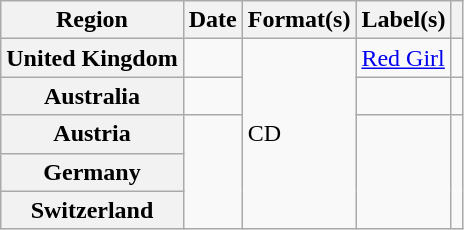<table class="wikitable plainrowheaders">
<tr>
<th scope="col">Region</th>
<th scope="col">Date</th>
<th scope="col">Format(s)</th>
<th scope="col">Label(s)</th>
<th scope="col"></th>
</tr>
<tr>
<th scope="row">United Kingdom</th>
<td></td>
<td rowspan="5">CD</td>
<td><a href='#'>Red Girl</a></td>
<td></td>
</tr>
<tr>
<th scope="row">Australia</th>
<td></td>
<td></td>
<td></td>
</tr>
<tr>
<th scope="row">Austria</th>
<td rowspan="3"></td>
<td rowspan="3"></td>
<td rowspan="3"></td>
</tr>
<tr>
<th scope="row">Germany</th>
</tr>
<tr>
<th scope="row">Switzerland</th>
</tr>
</table>
